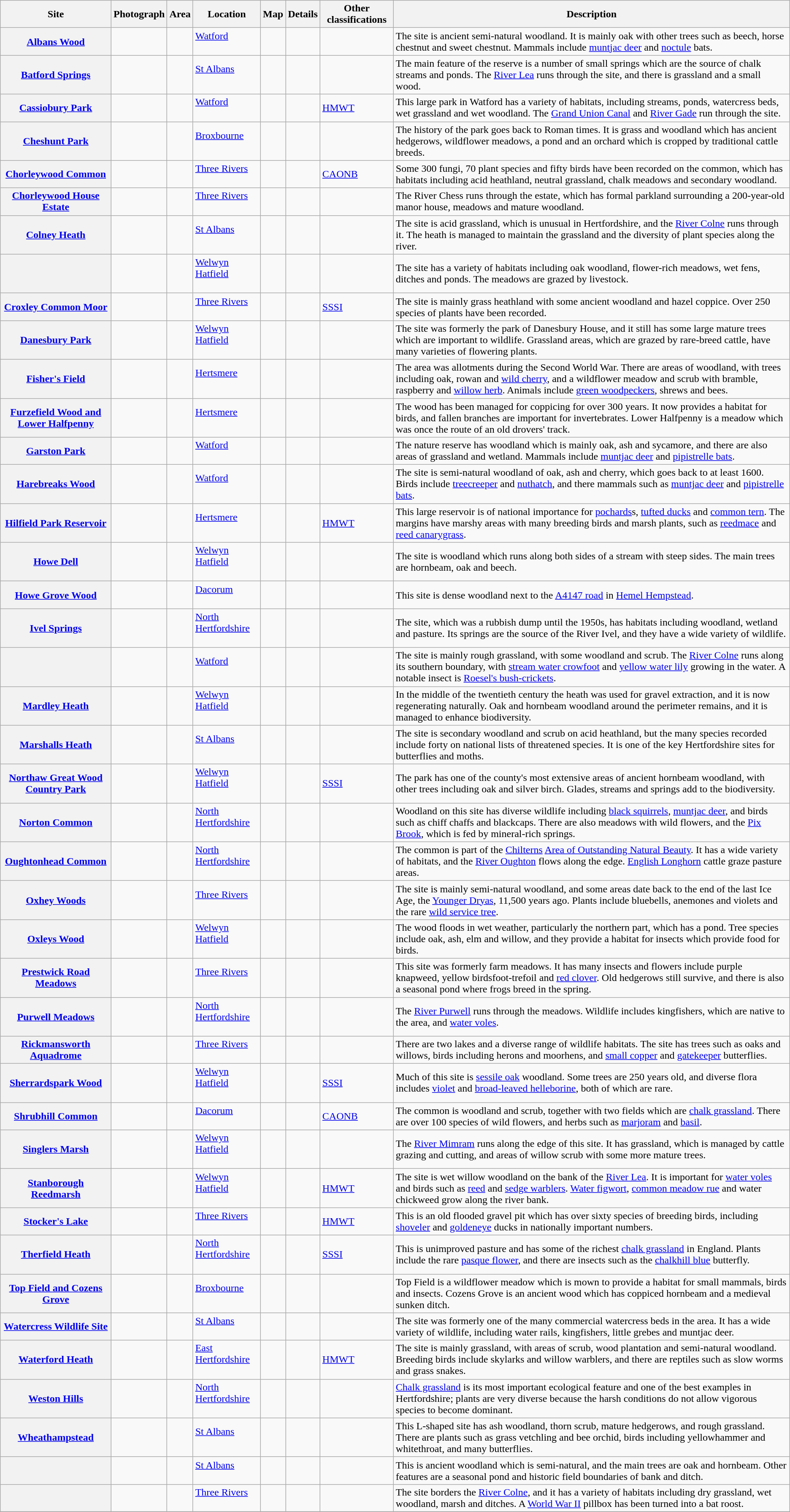<table class="wikitable sortable plainrowheaders">
<tr>
<th scope="col">Site</th>
<th scope="col" class="unsortable">Photograph</th>
<th scope="col" data-sort-type="number">Area</th>
<th scope="col">Location</th>
<th scope="col" class="unsortable">Map</th>
<th scope="col" class="unsortable">Details</th>
<th scope="col">Other classifications</th>
<th scope="col" class="unsortable">Description</th>
</tr>
<tr>
<th scope="row"><a href='#'>Albans Wood</a></th>
<td></td>
<td></td>
<td><a href='#'>Watford</a><br> <br> </td>
<td></td>
<td></td>
<td></td>
<td>The site is ancient semi-natural woodland. It is mainly oak with other trees such as beech, horse chestnut and sweet chestnut. Mammals include <a href='#'>muntjac deer</a> and <a href='#'>noctule</a> bats.</td>
</tr>
<tr>
<th scope="row"><a href='#'>Batford Springs</a></th>
<td></td>
<td></td>
<td><a href='#'>St Albans</a><br> <br> </td>
<td></td>
<td></td>
<td></td>
<td>The main feature of the reserve is a number of small springs which are the source of chalk streams and ponds. The <a href='#'>River Lea</a> runs through the site, and there is grassland and a small wood.</td>
</tr>
<tr>
<th scope="row"><a href='#'>Cassiobury Park</a></th>
<td></td>
<td></td>
<td><a href='#'>Watford</a><br> <br> </td>
<td></td>
<td></td>
<td><a href='#'>HMWT</a></td>
<td>This large park in Watford has a variety of habitats, including streams, ponds, watercress beds, wet grassland and wet woodland. The <a href='#'>Grand Union Canal</a> and <a href='#'>River Gade</a> run through the site.</td>
</tr>
<tr>
<th scope="row"><a href='#'>Cheshunt Park</a></th>
<td></td>
<td></td>
<td><a href='#'>Broxbourne</a><br> <br> </td>
<td></td>
<td></td>
<td></td>
<td>The history of the park goes back to Roman times. It is grass and woodland which has ancient hedgerows, wildflower meadows, a pond and an orchard which is cropped by traditional cattle breeds.</td>
</tr>
<tr>
<th scope="row"><a href='#'>Chorleywood Common</a></th>
<td></td>
<td></td>
<td><a href='#'>Three Rivers</a><br> <br> </td>
<td></td>
<td></td>
<td><a href='#'>CAONB</a></td>
<td>Some 300 fungi, 70 plant species and fifty birds have been recorded on the common, which has habitats including acid heathland, neutral grassland, chalk meadows and secondary woodland.</td>
</tr>
<tr>
<th scope="row"><a href='#'>Chorleywood House Estate</a></th>
<td></td>
<td></td>
<td><a href='#'>Three Rivers</a><br> <br> </td>
<td></td>
<td></td>
<td></td>
<td>The River Chess runs through the estate, which has formal parkland surrounding a 200-year-old manor house, meadows and mature woodland.</td>
</tr>
<tr>
<th scope="row"><a href='#'>Colney Heath</a></th>
<td></td>
<td></td>
<td><a href='#'>St Albans</a><br> <br> </td>
<td></td>
<td></td>
<td></td>
<td>The site is acid grassland, which is unusual in Hertfordshire, and the <a href='#'>River Colne</a> runs through it. The heath is managed to maintain the grassland and the diversity of plant species along the river.</td>
</tr>
<tr>
<th scope="row"></th>
<td></td>
<td></td>
<td><a href='#'>Welwyn Hatfield</a><br> <br> </td>
<td></td>
<td></td>
<td></td>
<td>The site has a variety of habitats including oak woodland, flower-rich meadows, wet fens, ditches and ponds. The meadows are grazed by livestock.</td>
</tr>
<tr>
<th scope="row"><a href='#'>Croxley Common Moor</a></th>
<td></td>
<td></td>
<td><a href='#'>Three Rivers</a><br> <br> </td>
<td></td>
<td></td>
<td><a href='#'>SSSI</a></td>
<td>The site is mainly grass heathland with some ancient woodland and hazel coppice. Over 250 species of plants have been recorded.</td>
</tr>
<tr>
<th scope="row"><a href='#'>Danesbury Park</a></th>
<td></td>
<td></td>
<td><a href='#'>Welwyn Hatfield</a><br> <br> </td>
<td></td>
<td></td>
<td></td>
<td>The site was formerly the park of Danesbury House, and it still has some large mature trees which are important to wildlife. Grassland areas, which are grazed by rare-breed cattle, have many varieties of flowering plants.</td>
</tr>
<tr>
<th scope="row"><a href='#'>Fisher's Field</a></th>
<td></td>
<td></td>
<td><a href='#'>Hertsmere</a><br> <br> </td>
<td></td>
<td></td>
<td></td>
<td>The area was allotments during the Second World War. There are areas of woodland, with trees including oak, rowan and <a href='#'>wild cherry</a>, and a wildflower meadow and scrub with bramble, raspberry and <a href='#'>willow herb</a>. Animals include <a href='#'>green woodpeckers</a>, shrews and bees.</td>
</tr>
<tr>
<th scope="row"><a href='#'>Furzefield Wood and Lower Halfpenny</a></th>
<td></td>
<td></td>
<td><a href='#'>Hertsmere</a><br> <br> </td>
<td></td>
<td></td>
<td></td>
<td>The wood has been managed for coppicing for over 300 years. It now provides a habitat for birds, and fallen branches are important for invertebrates. Lower Halfpenny is a meadow which was once the route of an old drovers' track.</td>
</tr>
<tr>
<th scope="row"><a href='#'>Garston Park</a></th>
<td></td>
<td></td>
<td><a href='#'>Watford</a><br> <br> </td>
<td></td>
<td></td>
<td></td>
<td>The nature reserve has woodland which is mainly oak, ash and sycamore, and there are also areas of grassland and wetland. Mammals include <a href='#'>muntjac deer</a> and <a href='#'>pipistrelle bats</a>.</td>
</tr>
<tr>
<th scope="row"><a href='#'>Harebreaks Wood</a></th>
<td></td>
<td></td>
<td><a href='#'>Watford</a><br> <br> </td>
<td></td>
<td></td>
<td></td>
<td>The site is semi-natural woodland of oak, ash and cherry, which goes back to at least 1600. Birds include <a href='#'>treecreeper</a> and <a href='#'>nuthatch</a>, and there mammals such as <a href='#'>muntjac deer</a> and <a href='#'>pipistrelle bats</a>.</td>
</tr>
<tr>
<th scope="row"><a href='#'>Hilfield Park Reservoir</a></th>
<td></td>
<td></td>
<td><a href='#'>Hertsmere</a><br> <br> </td>
<td></td>
<td></td>
<td><a href='#'>HMWT</a></td>
<td>This large reservoir is of national importance for <a href='#'>pochards</a>s, <a href='#'>tufted ducks</a> and <a href='#'>common tern</a>. The margins have marshy areas with many breeding birds and marsh plants, such as <a href='#'>reedmace</a> and <a href='#'>reed canarygrass</a>.</td>
</tr>
<tr>
<th scope="row"><a href='#'>Howe Dell</a></th>
<td></td>
<td></td>
<td><a href='#'>Welwyn Hatfield</a><br> <br> </td>
<td></td>
<td></td>
<td></td>
<td>The site is woodland which runs along both sides of a stream with steep sides. The main trees are hornbeam, oak and beech.</td>
</tr>
<tr>
<th scope="row"><a href='#'>Howe Grove Wood</a></th>
<td></td>
<td></td>
<td><a href='#'>Dacorum</a><br> <br> </td>
<td></td>
<td></td>
<td></td>
<td>This site is dense woodland next to the <a href='#'>A4147 road</a> in <a href='#'>Hemel Hempstead</a>.</td>
</tr>
<tr>
<th scope="row"><a href='#'>Ivel Springs</a></th>
<td></td>
<td></td>
<td><a href='#'>North Hertfordshire</a><br> <br> </td>
<td></td>
<td></td>
<td></td>
<td>The site, which was a rubbish dump until the 1950s, has habitats including woodland, wetland and pasture. Its springs are the source of the River Ivel, and they have a wide variety of wildlife.</td>
</tr>
<tr>
<th scope="row"></th>
<td></td>
<td></td>
<td><a href='#'>Watford</a><br> <br> </td>
<td></td>
<td></td>
<td></td>
<td>The site is mainly rough grassland, with some woodland and scrub. The <a href='#'>River Colne</a> runs along its southern boundary, with <a href='#'>stream water crowfoot</a> and <a href='#'>yellow water lily</a> growing in the water. A notable insect is <a href='#'>Roesel's bush-crickets</a>.</td>
</tr>
<tr>
<th scope="row"><a href='#'>Mardley Heath</a></th>
<td></td>
<td></td>
<td><a href='#'>Welwyn Hatfield</a><br> <br> </td>
<td></td>
<td></td>
<td></td>
<td>In the middle of the twentieth century the heath was used for gravel extraction, and it is now regenerating naturally. Oak and hornbeam woodland around the perimeter remains, and it is managed to enhance biodiversity.</td>
</tr>
<tr>
<th scope="row"><a href='#'>Marshalls Heath</a></th>
<td></td>
<td></td>
<td><a href='#'>St Albans</a><br> <br> </td>
<td></td>
<td></td>
<td></td>
<td>The site is secondary woodland and scrub on acid heathland, but the many species recorded include forty on national lists of threatened species. It is one of the key Hertfordshire sites for butterflies and moths.</td>
</tr>
<tr>
<th scope="row"><a href='#'>Northaw Great Wood Country Park</a></th>
<td></td>
<td></td>
<td><a href='#'>Welwyn Hatfield</a><br> <br> </td>
<td></td>
<td></td>
<td><a href='#'>SSSI</a></td>
<td>The park has one of the county's most extensive areas of ancient hornbeam woodland, with other trees including oak and silver birch. Glades, streams and springs add to the biodiversity.</td>
</tr>
<tr>
<th scope="row"><a href='#'>Norton Common</a></th>
<td></td>
<td></td>
<td><a href='#'>North Hertfordshire</a><br> <br> </td>
<td></td>
<td></td>
<td></td>
<td>Woodland on this site has diverse wildlife including <a href='#'>black squirrels</a>, <a href='#'>muntjac deer</a>, and birds such as chiff chaffs and blackcaps. There are also meadows with wild flowers, and the <a href='#'>Pix Brook</a>, which is fed by mineral-rich springs.</td>
</tr>
<tr>
<th scope="row"><a href='#'>Oughtonhead Common</a></th>
<td></td>
<td></td>
<td><a href='#'>North Hertfordshire</a><br> <br> </td>
<td></td>
<td></td>
<td></td>
<td>The common is part of the <a href='#'>Chilterns</a> <a href='#'>Area of Outstanding Natural Beauty</a>. It has a wide variety of habitats, and the <a href='#'>River Oughton</a> flows along the edge. <a href='#'>English Longhorn</a> cattle graze pasture areas.</td>
</tr>
<tr>
<th scope="row"><a href='#'>Oxhey Woods</a></th>
<td></td>
<td></td>
<td><a href='#'>Three Rivers</a><br> <br> </td>
<td></td>
<td></td>
<td></td>
<td>The site is mainly semi-natural woodland, and some areas date back to the end of the last Ice Age, the <a href='#'>Younger Dryas</a>, 11,500 years ago. Plants include bluebells, anemones and violets and the rare <a href='#'>wild service tree</a>.</td>
</tr>
<tr>
<th scope="row"><a href='#'>Oxleys Wood</a></th>
<td></td>
<td></td>
<td><a href='#'>Welwyn Hatfield</a><br> <br> </td>
<td></td>
<td></td>
<td></td>
<td>The wood floods in wet weather, particularly the northern part, which has a pond. Tree species include oak, ash, elm and willow, and they provide a habitat for insects which provide food for birds.</td>
</tr>
<tr>
<th scope="row"><a href='#'>Prestwick Road Meadows</a></th>
<td></td>
<td></td>
<td><a href='#'>Three Rivers</a><br> <br> </td>
<td></td>
<td></td>
<td></td>
<td>This site was formerly farm meadows. It has many insects and flowers include purple knapweed, yellow birdsfoot-trefoil and <a href='#'>red clover</a>. Old hedgerows still survive, and there is also a seasonal pond where frogs breed in the spring.</td>
</tr>
<tr>
<th scope="row"><a href='#'>Purwell Meadows</a></th>
<td></td>
<td></td>
<td><a href='#'>North Hertfordshire</a><br> <br> </td>
<td></td>
<td></td>
<td></td>
<td>The <a href='#'>River Purwell</a> runs through the meadows. Wildlife includes kingfishers, which are native to the area, and <a href='#'>water voles</a>.</td>
</tr>
<tr>
<th scope="row"><a href='#'>Rickmansworth Aquadrome</a></th>
<td></td>
<td></td>
<td><a href='#'>Three Rivers</a><br> <br> </td>
<td></td>
<td></td>
<td></td>
<td>There are two lakes and a diverse range of wildlife habitats. The site has trees such as oaks and willows, birds including herons and moorhens, and <a href='#'>small copper</a> and <a href='#'>gatekeeper</a> butterflies.</td>
</tr>
<tr>
<th scope="row"><a href='#'>Sherrardspark Wood</a></th>
<td></td>
<td></td>
<td><a href='#'>Welwyn Hatfield</a><br> <br> </td>
<td></td>
<td></td>
<td><a href='#'>SSSI</a></td>
<td>Much of this site is <a href='#'>sessile oak</a> woodland. Some trees are 250 years old, and diverse flora includes <a href='#'>violet</a> and <a href='#'>broad-leaved helleborine</a>, both of which are rare.</td>
</tr>
<tr>
<th scope="row"><a href='#'>Shrubhill Common</a></th>
<td></td>
<td></td>
<td><a href='#'>Dacorum</a><br> <br> </td>
<td></td>
<td></td>
<td><a href='#'>CAONB</a></td>
<td>The common is woodland and scrub, together with two fields which are <a href='#'>chalk grassland</a>. There are over 100 species of wild flowers, and herbs such as <a href='#'>marjoram</a> and <a href='#'>basil</a>.</td>
</tr>
<tr>
<th scope="row"><a href='#'>Singlers Marsh</a></th>
<td></td>
<td></td>
<td><a href='#'>Welwyn Hatfield</a><br> <br> </td>
<td></td>
<td></td>
<td></td>
<td>The <a href='#'>River Mimram</a> runs along the edge of this site. It has grassland, which is managed by cattle grazing and cutting, and areas of willow scrub with some more mature trees.</td>
</tr>
<tr>
<th scope="row"><a href='#'>Stanborough Reedmarsh</a></th>
<td></td>
<td></td>
<td><a href='#'>Welwyn Hatfield</a><br> <br> </td>
<td></td>
<td></td>
<td><a href='#'>HMWT</a></td>
<td>The site is wet willow woodland on the bank of the <a href='#'>River Lea</a>. It is important for <a href='#'>water voles</a> and birds such as <a href='#'>reed</a> and <a href='#'>sedge warblers</a>. <a href='#'>Water figwort</a>, <a href='#'>common meadow rue</a> and water chickweed grow along the river bank.</td>
</tr>
<tr>
<th scope="row"><a href='#'>Stocker's Lake</a></th>
<td></td>
<td></td>
<td><a href='#'>Three Rivers</a><br> <br> </td>
<td></td>
<td></td>
<td><a href='#'>HMWT</a></td>
<td>This is an old flooded gravel pit which has over sixty species of breeding birds, including <a href='#'>shoveler</a> and <a href='#'>goldeneye</a> ducks in nationally important numbers.</td>
</tr>
<tr>
<th scope="row"><a href='#'>Therfield Heath</a></th>
<td></td>
<td></td>
<td><a href='#'>North Hertfordshire</a><br> <br> </td>
<td></td>
<td></td>
<td><a href='#'>SSSI</a></td>
<td>This is unimproved pasture and has some of the richest <a href='#'>chalk grassland</a> in England. Plants include the rare <a href='#'>pasque flower</a>, and there are insects such as the <a href='#'>chalkhill blue</a> butterfly.</td>
</tr>
<tr>
<th scope="row"><a href='#'>Top Field and Cozens Grove</a></th>
<td></td>
<td></td>
<td><a href='#'>Broxbourne</a><br> <br> </td>
<td></td>
<td></td>
<td></td>
<td>Top Field is a wildflower meadow which is mown to provide a habitat for small mammals, birds and insects. Cozens Grove is an ancient wood which has coppiced hornbeam and a medieval sunken ditch.</td>
</tr>
<tr>
<th scope="row"><a href='#'>Watercress Wildlife Site</a></th>
<td></td>
<td></td>
<td><a href='#'>St Albans</a><br> <br> </td>
<td></td>
<td></td>
<td></td>
<td>The site was formerly one of the many commercial watercress beds in the area. It  has a wide variety of wildlife, including water rails, kingfishers, little grebes and muntjac deer.</td>
</tr>
<tr>
<th scope="row"><a href='#'>Waterford Heath</a></th>
<td></td>
<td></td>
<td><a href='#'>East Hertfordshire</a><br> <br> </td>
<td></td>
<td></td>
<td><a href='#'>HMWT</a></td>
<td>The site is mainly grassland, with areas of scrub, wood plantation and semi-natural woodland. Breeding birds include skylarks and willow warblers, and there are reptiles such as slow worms and grass snakes.</td>
</tr>
<tr>
<th scope="row"><a href='#'>Weston Hills</a></th>
<td></td>
<td></td>
<td><a href='#'>North Hertfordshire</a><br> <br> </td>
<td></td>
<td></td>
<td></td>
<td><a href='#'>Chalk grassland</a> is its most important ecological feature and one of the best examples in Hertfordshire; plants are very diverse because the harsh conditions do not allow vigorous species to become dominant.</td>
</tr>
<tr>
<th scope="row"><a href='#'>Wheathampstead</a></th>
<td></td>
<td></td>
<td><a href='#'>St Albans</a><br> <br> </td>
<td></td>
<td></td>
<td></td>
<td>This L-shaped site has ash woodland, thorn scrub, mature hedgerows, and rough grassland. There are plants such as grass vetchling and bee orchid, birds including yellowhammer and whitethroat, and many butterflies.</td>
</tr>
<tr>
<th scope="row"></th>
<td></td>
<td></td>
<td><a href='#'>St Albans</a><br> <br> </td>
<td></td>
<td></td>
<td></td>
<td>This is ancient woodland which is semi-natural, and the main trees are oak and hornbeam. Other features are a seasonal pond and historic field boundaries of bank and ditch.</td>
</tr>
<tr>
<th scope="row"></th>
<td></td>
<td></td>
<td><a href='#'>Three Rivers</a><br> <br> </td>
<td></td>
<td></td>
<td></td>
<td>The site borders the <a href='#'>River Colne</a>, and it has a variety of habitats including dry grassland, wet woodland, marsh and ditches. A <a href='#'>World War II</a> pillbox has been turned into a bat roost.</td>
</tr>
<tr>
</tr>
</table>
